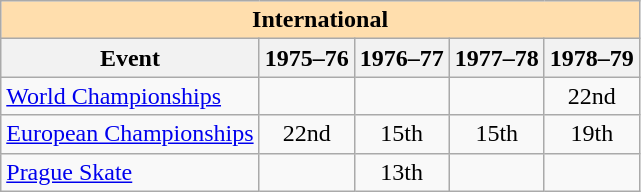<table class="wikitable" style="text-align:center">
<tr>
<th style="background-color: #ffdead; " colspan=5 align=center>International</th>
</tr>
<tr>
<th>Event</th>
<th>1975–76</th>
<th>1976–77</th>
<th>1977–78</th>
<th>1978–79</th>
</tr>
<tr>
<td align=left><a href='#'>World Championships</a></td>
<td></td>
<td></td>
<td></td>
<td>22nd</td>
</tr>
<tr>
<td align=left><a href='#'>European Championships</a></td>
<td>22nd</td>
<td>15th</td>
<td>15th</td>
<td>19th</td>
</tr>
<tr>
<td align=left><a href='#'>Prague Skate</a></td>
<td></td>
<td>13th</td>
<td></td>
<td></td>
</tr>
</table>
